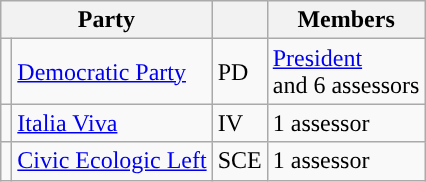<table class="wikitable">
<tr>
<th colspan=2>Party</th>
<th></th>
<th>Members</th>
</tr>
<tr>
<td style="background:"></td>
<td><a href='#'>Democratic Party</a></td>
<td>PD</td>
<td><a href='#'>President</a> <br>and 6 assessors</td>
</tr>
<tr>
<td style="background:"></td>
<td><a href='#'>Italia Viva</a></td>
<td>IV</td>
<td>1 assessor</td>
</tr>
<tr>
<td style="background:"></td>
<td><a href='#'>Civic Ecologic Left</a></td>
<td>SCE</td>
<td>1 assessor</td>
</tr>
</table>
